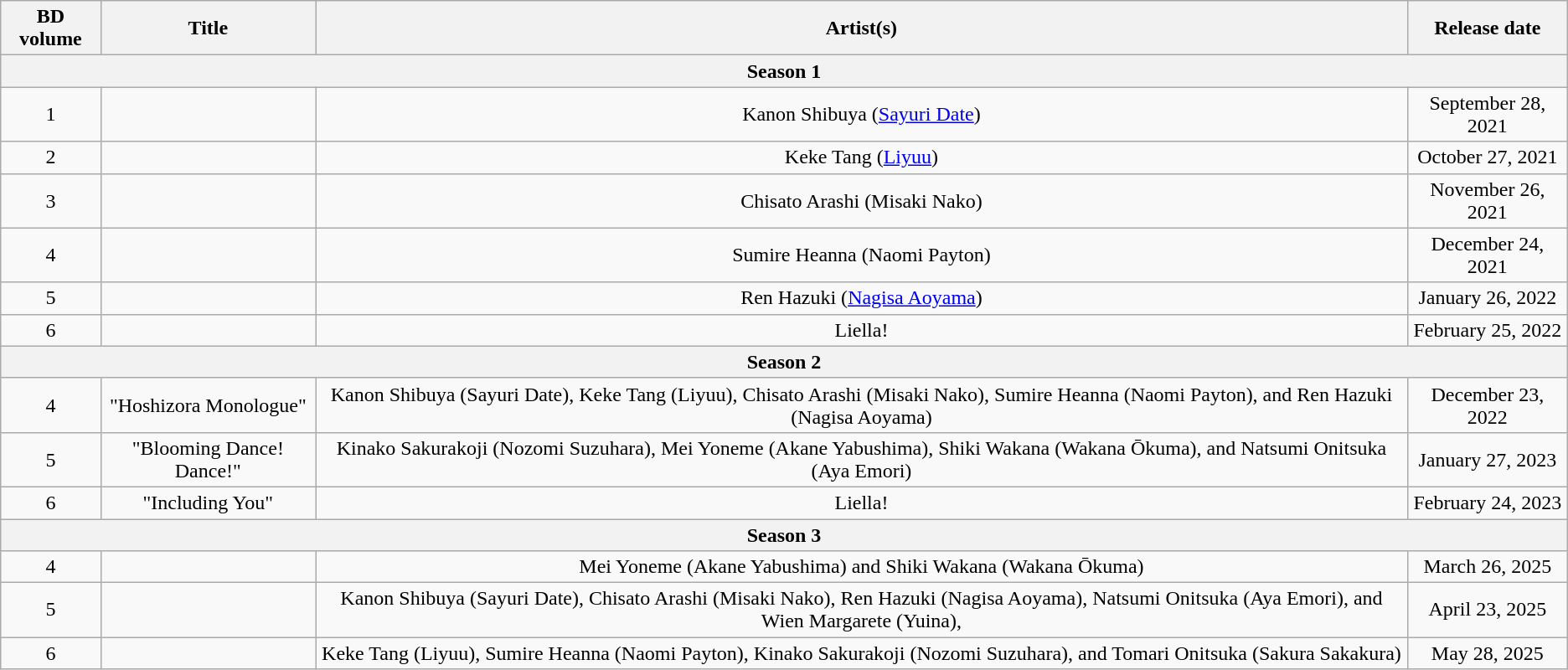<table class="wikitable" style="text-align:center;">
<tr>
<th scope="col" rowspan="1">BD volume</th>
<th scope="col" rowspan="1">Title</th>
<th scope="col" rowspan="1">Artist(s)</th>
<th scope="col" colspan="1">Release date</th>
</tr>
<tr>
<th scope="col" colspan="4">Season 1</th>
</tr>
<tr>
<td>1</td>
<td></td>
<td>Kanon Shibuya (<a href='#'>Sayuri Date</a>)</td>
<td>September 28, 2021</td>
</tr>
<tr>
<td>2</td>
<td></td>
<td>Keke Tang (<a href='#'>Liyuu</a>)</td>
<td>October 27, 2021</td>
</tr>
<tr>
<td>3</td>
<td></td>
<td>Chisato Arashi (Misaki Nako)</td>
<td>November 26, 2021</td>
</tr>
<tr>
<td>4</td>
<td></td>
<td>Sumire Heanna (Naomi Payton)</td>
<td>December 24, 2021</td>
</tr>
<tr>
<td>5</td>
<td></td>
<td>Ren Hazuki (<a href='#'>Nagisa Aoyama</a>)</td>
<td>January 26, 2022</td>
</tr>
<tr>
<td>6</td>
<td></td>
<td>Liella!</td>
<td>February 25, 2022</td>
</tr>
<tr>
<th scope="col" colspan="4">Season 2</th>
</tr>
<tr>
<td>4</td>
<td>"Hoshizora Monologue"</td>
<td>Kanon Shibuya (Sayuri Date), Keke Tang (Liyuu), Chisato Arashi (Misaki Nako), Sumire Heanna (Naomi Payton), and Ren Hazuki (Nagisa Aoyama)</td>
<td>December 23, 2022</td>
</tr>
<tr>
<td>5</td>
<td>"Blooming Dance! Dance!"</td>
<td>Kinako Sakurakoji (Nozomi Suzuhara), Mei Yoneme (Akane Yabushima), Shiki Wakana (Wakana Ōkuma), and Natsumi Onitsuka (Aya Emori)</td>
<td>January 27, 2023</td>
</tr>
<tr>
<td>6</td>
<td>"Including You"</td>
<td>Liella!</td>
<td>February 24, 2023</td>
</tr>
<tr>
<th scope="col" colspan="4">Season 3</th>
</tr>
<tr>
<td>4</td>
<td></td>
<td>Mei Yoneme (Akane Yabushima) and Shiki Wakana (Wakana Ōkuma)</td>
<td>March 26, 2025</td>
</tr>
<tr>
<td>5</td>
<td></td>
<td>Kanon Shibuya (Sayuri Date), Chisato Arashi (Misaki Nako), Ren Hazuki (Nagisa Aoyama), Natsumi Onitsuka (Aya Emori), and Wien Margarete (Yuina),</td>
<td>April 23, 2025</td>
</tr>
<tr>
<td>6</td>
<td></td>
<td>Keke Tang (Liyuu), Sumire Heanna (Naomi Payton), Kinako Sakurakoji (Nozomi Suzuhara), and Tomari Onitsuka (Sakura Sakakura)</td>
<td>May 28, 2025</td>
</tr>
</table>
